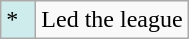<table class="wikitable">
<tr>
<td style="background:#CFECEC; width:1em">*</td>
<td>Led the league</td>
</tr>
</table>
